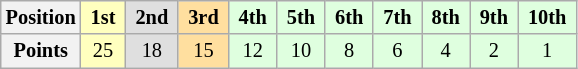<table class="wikitable" style="font-size:85%; text-align:center">
<tr>
<th>Position</th>
<td style="background:#ffffbf;"> <strong>1st</strong> </td>
<td style="background:#dfdfdf;"> <strong>2nd</strong> </td>
<td style="background:#ffdf9f;"> <strong>3rd</strong> </td>
<td style="background:#dfffdf;"> <strong>4th</strong> </td>
<td style="background:#dfffdf;"> <strong>5th</strong> </td>
<td style="background:#dfffdf;"> <strong>6th</strong> </td>
<td style="background:#dfffdf;"> <strong>7th</strong> </td>
<td style="background:#dfffdf;"> <strong>8th</strong> </td>
<td style="background:#dfffdf;"> <strong>9th</strong> </td>
<td style="background:#dfffdf;"> <strong>10th</strong> </td>
</tr>
<tr>
<th>Points</th>
<td style="background:#ffffbf;">25</td>
<td style="background:#dfdfdf;">18</td>
<td style="background:#ffdf9f;">15</td>
<td style="background:#dfffdf;">12</td>
<td style="background:#dfffdf;">10</td>
<td style="background:#dfffdf;">8</td>
<td style="background:#dfffdf;">6</td>
<td style="background:#dfffdf;">4</td>
<td style="background:#dfffdf;">2</td>
<td style="background:#dfffdf;">1</td>
</tr>
</table>
